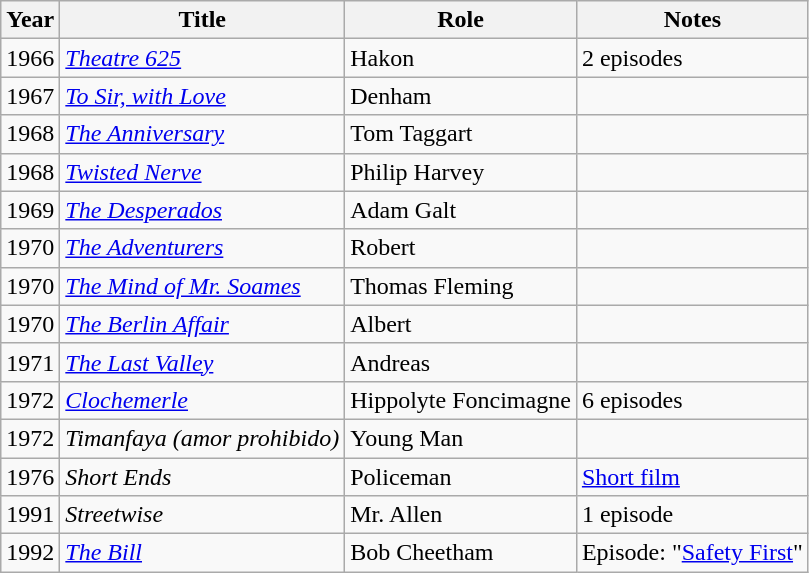<table class="wikitable">
<tr>
<th>Year</th>
<th>Title</th>
<th>Role</th>
<th>Notes</th>
</tr>
<tr>
<td>1966</td>
<td><em><a href='#'>Theatre 625</a></em></td>
<td>Hakon</td>
<td>2 episodes</td>
</tr>
<tr>
<td>1967</td>
<td><em><a href='#'>To Sir, with Love</a></em></td>
<td>Denham</td>
<td></td>
</tr>
<tr>
<td>1968</td>
<td><em><a href='#'>The Anniversary</a></em></td>
<td>Tom Taggart</td>
<td></td>
</tr>
<tr>
<td>1968</td>
<td><em><a href='#'>Twisted Nerve</a></em></td>
<td>Philip Harvey</td>
<td></td>
</tr>
<tr>
<td>1969</td>
<td><em><a href='#'>The Desperados</a></em></td>
<td>Adam Galt</td>
<td></td>
</tr>
<tr>
<td>1970</td>
<td><em><a href='#'>The Adventurers</a></em></td>
<td>Robert</td>
<td></td>
</tr>
<tr>
<td>1970</td>
<td><em><a href='#'>The Mind of Mr. Soames</a></em></td>
<td>Thomas Fleming</td>
<td></td>
</tr>
<tr>
<td>1970</td>
<td><em><a href='#'>The Berlin Affair</a></em></td>
<td>Albert</td>
<td></td>
</tr>
<tr>
<td>1971</td>
<td><em><a href='#'>The Last Valley</a></em></td>
<td>Andreas</td>
<td></td>
</tr>
<tr>
<td>1972</td>
<td><em><a href='#'>Clochemerle</a></em></td>
<td>Hippolyte Foncimagne</td>
<td>6 episodes</td>
</tr>
<tr>
<td>1972</td>
<td><em>Timanfaya (amor prohibido)</em></td>
<td>Young Man</td>
<td></td>
</tr>
<tr>
<td>1976</td>
<td><em>Short Ends</em></td>
<td>Policeman</td>
<td><a href='#'>Short film</a></td>
</tr>
<tr>
<td>1991</td>
<td><em>Streetwise</em></td>
<td>Mr. Allen</td>
<td>1 episode</td>
</tr>
<tr>
<td>1992</td>
<td><em><a href='#'>The Bill</a></em></td>
<td>Bob Cheetham</td>
<td>Episode: "<a href='#'>Safety First</a>"</td>
</tr>
</table>
